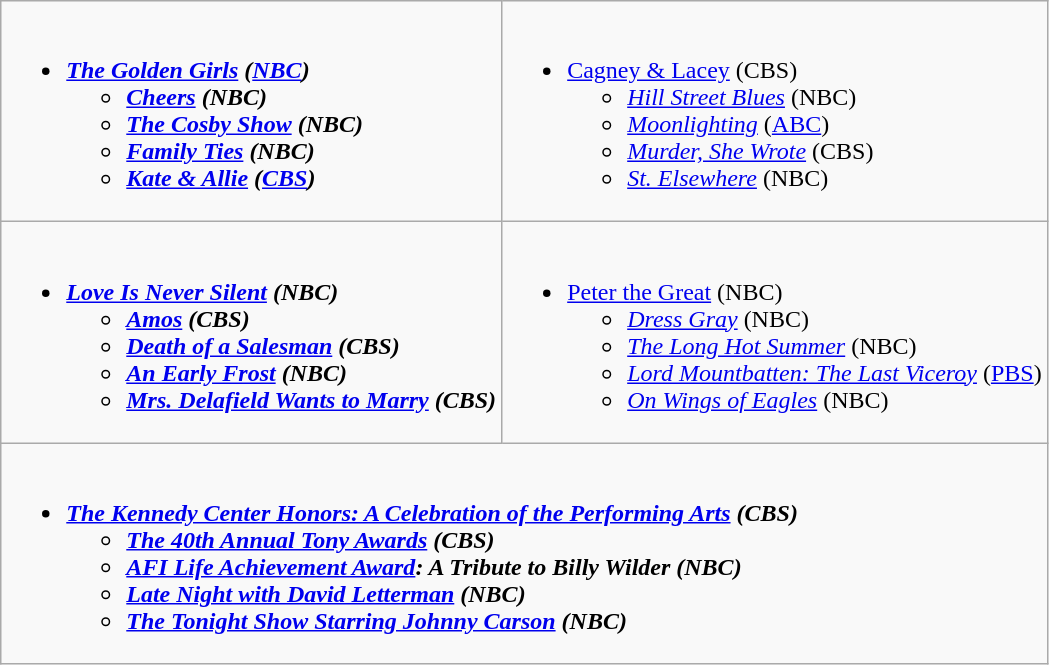<table class="wikitable">
<tr>
<td style="vertical-align:top;"><br><ul><li><strong><em><a href='#'>The Golden Girls</a><em> (<a href='#'>NBC</a>)<strong><ul><li></em><a href='#'>Cheers</a><em> (NBC)</li><li></em><a href='#'>The Cosby Show</a><em> (NBC)</li><li></em><a href='#'>Family Ties</a><em> (NBC)</li><li></em><a href='#'>Kate & Allie</a><em> (<a href='#'>CBS</a>)</li></ul></li></ul></td>
<td style="vertical-align:top;"><br><ul><li></em></strong><a href='#'>Cagney & Lacey</a></em> (CBS)</strong><ul><li><em><a href='#'>Hill Street Blues</a></em> (NBC)</li><li><em><a href='#'>Moonlighting</a></em> (<a href='#'>ABC</a>)</li><li><em><a href='#'>Murder, She Wrote</a></em> (CBS)</li><li><em><a href='#'>St. Elsewhere</a></em> (NBC)</li></ul></li></ul></td>
</tr>
<tr>
<td style="vertical-align:top;"><br><ul><li><strong><em><a href='#'>Love Is Never Silent</a><em> (NBC)<strong><ul><li></em><a href='#'>Amos</a><em> (CBS)</li><li></em><a href='#'>Death of a Salesman</a><em> (CBS)</li><li></em><a href='#'>An Early Frost</a><em> (NBC)</li><li></em><a href='#'>Mrs. Delafield Wants to Marry</a><em> (CBS)</li></ul></li></ul></td>
<td style="vertical-align:top;"><br><ul><li></em></strong><a href='#'>Peter the Great</a></em> (NBC)</strong><ul><li><em><a href='#'>Dress Gray</a></em> (NBC)</li><li><em><a href='#'>The Long Hot Summer</a></em> (NBC)</li><li><em><a href='#'>Lord Mountbatten: The Last Viceroy</a></em> (<a href='#'>PBS</a>)</li><li><em><a href='#'>On Wings of Eagles</a></em> (NBC)</li></ul></li></ul></td>
</tr>
<tr>
<td style="vertical-align:top;" colspan="2"><br><ul><li><strong><em><a href='#'>The Kennedy Center Honors: A Celebration of the Performing Arts</a><em> (CBS)<strong><ul><li></em><a href='#'>The 40th Annual Tony Awards</a><em> (CBS)</li><li></em><a href='#'>AFI Life Achievement Award</a>: A Tribute to Billy Wilder<em> (NBC)</li><li></em><a href='#'>Late Night with David Letterman</a><em> (NBC)</li><li></em><a href='#'>The Tonight Show Starring Johnny Carson</a><em> (NBC)</li></ul></li></ul></td>
</tr>
</table>
